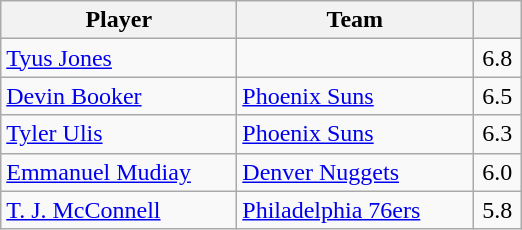<table class="wikitable" style="text-align:left">
<tr>
<th width="150px">Player</th>
<th width="150px">Team</th>
<th width="25px"></th>
</tr>
<tr>
<td><a href='#'>Tyus Jones</a></td>
<td></td>
<td align="center">6.8</td>
</tr>
<tr>
<td><a href='#'>Devin Booker</a></td>
<td><a href='#'>Phoenix Suns</a></td>
<td align="center">6.5</td>
</tr>
<tr>
<td><a href='#'>Tyler Ulis</a></td>
<td><a href='#'>Phoenix Suns</a></td>
<td align="center">6.3</td>
</tr>
<tr>
<td><a href='#'>Emmanuel Mudiay</a></td>
<td><a href='#'>Denver Nuggets</a></td>
<td align="center">6.0</td>
</tr>
<tr>
<td><a href='#'>T. J. McConnell</a></td>
<td><a href='#'>Philadelphia 76ers</a></td>
<td align="center">5.8</td>
</tr>
</table>
